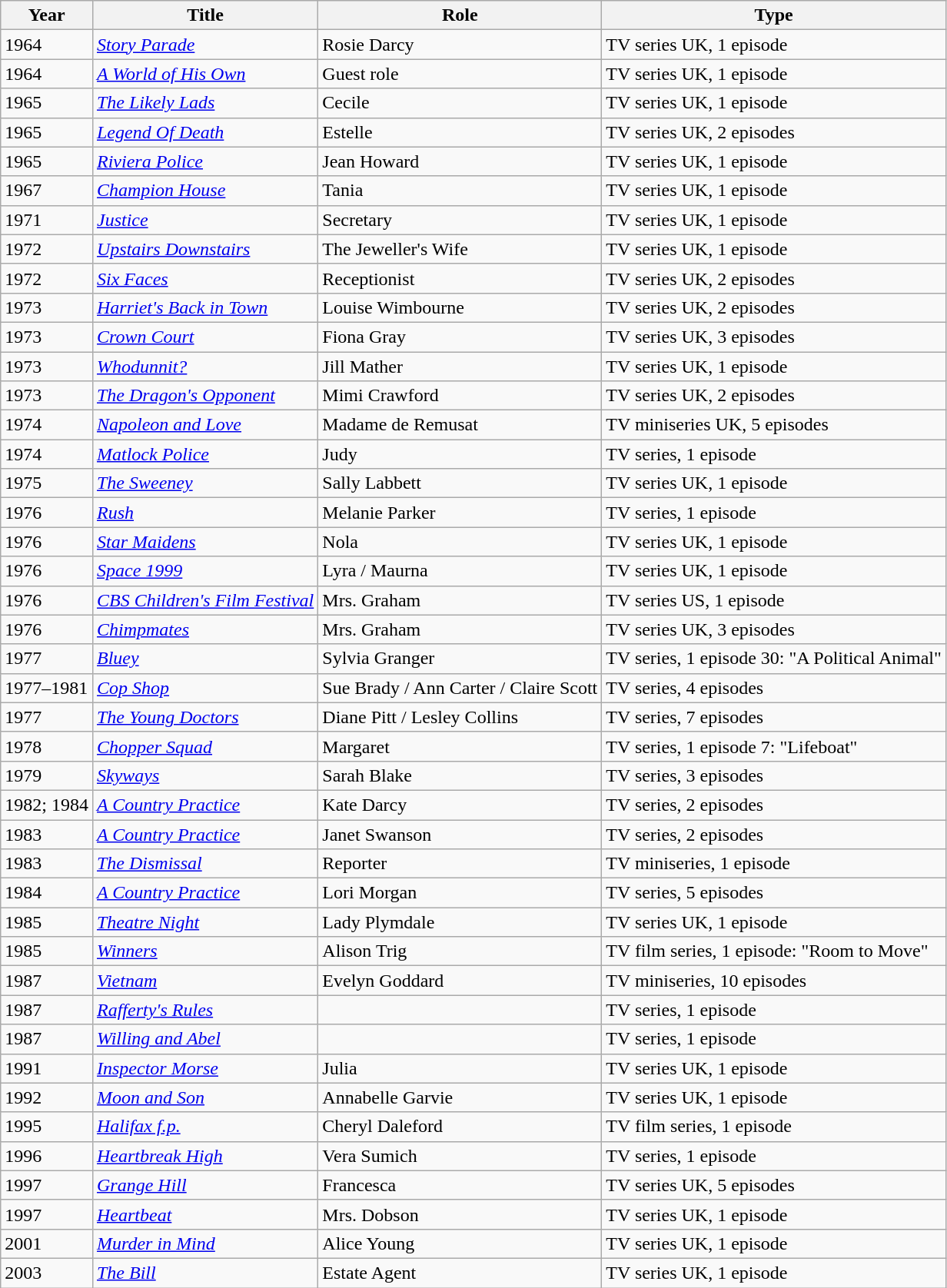<table class="wikitable">
<tr>
<th>Year</th>
<th>Title</th>
<th>Role</th>
<th>Type</th>
</tr>
<tr>
<td>1964</td>
<td><em><a href='#'>Story Parade</a></em></td>
<td>Rosie Darcy</td>
<td>TV series UK, 1 episode</td>
</tr>
<tr>
<td>1964</td>
<td><em><a href='#'>A World of His Own</a></em></td>
<td>Guest role</td>
<td>TV series UK, 1 episode</td>
</tr>
<tr>
<td>1965</td>
<td><em><a href='#'>The Likely Lads</a></em></td>
<td>Cecile</td>
<td>TV series UK, 1 episode</td>
</tr>
<tr>
<td>1965</td>
<td><em><a href='#'>Legend Of Death</a></em></td>
<td>Estelle</td>
<td>TV series UK, 2 episodes</td>
</tr>
<tr>
<td>1965</td>
<td><em><a href='#'>Riviera Police</a></em></td>
<td>Jean Howard</td>
<td>TV series UK, 1 episode</td>
</tr>
<tr>
<td>1967</td>
<td><em><a href='#'>Champion House</a></em></td>
<td>Tania</td>
<td>TV series UK, 1 episode</td>
</tr>
<tr>
<td>1971</td>
<td><em><a href='#'>Justice</a></em></td>
<td>Secretary</td>
<td>TV series UK, 1 episode</td>
</tr>
<tr>
<td>1972</td>
<td><em><a href='#'>Upstairs Downstairs</a></em></td>
<td>The Jeweller's Wife</td>
<td>TV series UK, 1 episode</td>
</tr>
<tr>
<td>1972</td>
<td><em><a href='#'>Six Faces</a></em></td>
<td>Receptionist</td>
<td>TV series UK, 2 episodes</td>
</tr>
<tr>
<td>1973</td>
<td><em><a href='#'>Harriet's Back in Town</a></em></td>
<td>Louise Wimbourne</td>
<td>TV series UK, 2 episodes</td>
</tr>
<tr>
<td>1973</td>
<td><em><a href='#'>Crown Court</a></em></td>
<td>Fiona Gray</td>
<td>TV series UK, 3 episodes</td>
</tr>
<tr>
<td>1973</td>
<td><em><a href='#'>Whodunnit?</a></em></td>
<td>Jill Mather</td>
<td>TV series UK, 1 episode</td>
</tr>
<tr>
<td>1973</td>
<td><em><a href='#'>The Dragon's Opponent</a></em></td>
<td>Mimi Crawford</td>
<td>TV series UK, 2 episodes</td>
</tr>
<tr>
<td>1974</td>
<td><em><a href='#'>Napoleon and Love</a></em></td>
<td>Madame de Remusat</td>
<td>TV miniseries UK, 5 episodes</td>
</tr>
<tr>
<td>1974</td>
<td><em><a href='#'>Matlock Police</a></em></td>
<td>Judy</td>
<td>TV series, 1 episode</td>
</tr>
<tr>
<td>1975</td>
<td><em><a href='#'>The Sweeney</a></em></td>
<td>Sally Labbett</td>
<td>TV series UK, 1 episode</td>
</tr>
<tr>
<td>1976</td>
<td><em><a href='#'>Rush</a></em></td>
<td>Melanie Parker</td>
<td>TV series, 1 episode</td>
</tr>
<tr>
<td>1976</td>
<td><em><a href='#'>Star Maidens</a></em></td>
<td>Nola</td>
<td>TV series UK, 1 episode</td>
</tr>
<tr>
<td>1976</td>
<td><em><a href='#'>Space 1999</a></em></td>
<td>Lyra / Maurna</td>
<td>TV series UK, 1 episode</td>
</tr>
<tr>
<td>1976</td>
<td><em><a href='#'>CBS Children's Film Festival</a></em></td>
<td>Mrs. Graham</td>
<td>TV series US, 1 episode</td>
</tr>
<tr>
<td>1976</td>
<td><em><a href='#'>Chimpmates</a></em></td>
<td>Mrs. Graham</td>
<td>TV series UK, 3 episodes</td>
</tr>
<tr>
<td>1977</td>
<td><em><a href='#'>Bluey</a></em></td>
<td>Sylvia Granger</td>
<td>TV series, 1 episode 30: "A Political Animal"</td>
</tr>
<tr>
<td>1977–1981</td>
<td><em><a href='#'>Cop Shop</a></em></td>
<td>Sue Brady / Ann Carter / Claire Scott</td>
<td>TV series, 4 episodes</td>
</tr>
<tr>
<td>1977</td>
<td><em><a href='#'>The Young Doctors</a></em></td>
<td>Diane Pitt / Lesley Collins</td>
<td>TV series, 7 episodes</td>
</tr>
<tr>
<td>1978</td>
<td><em><a href='#'>Chopper Squad</a></em></td>
<td>Margaret</td>
<td>TV series, 1 episode 7: "Lifeboat"</td>
</tr>
<tr>
<td>1979</td>
<td><em><a href='#'>Skyways</a></em></td>
<td>Sarah Blake</td>
<td>TV series, 3 episodes</td>
</tr>
<tr>
<td>1982; 1984</td>
<td><em><a href='#'>A Country Practice</a></em></td>
<td>Kate Darcy</td>
<td>TV series, 2 episodes</td>
</tr>
<tr>
<td>1983</td>
<td><em><a href='#'>A Country Practice</a></em></td>
<td>Janet Swanson</td>
<td>TV series, 2 episodes</td>
</tr>
<tr>
<td>1983</td>
<td><em><a href='#'>The Dismissal</a></em></td>
<td>Reporter</td>
<td>TV miniseries, 1 episode</td>
</tr>
<tr>
<td>1984</td>
<td><em><a href='#'>A Country Practice</a></em></td>
<td>Lori Morgan</td>
<td>TV series, 5 episodes</td>
</tr>
<tr>
<td>1985</td>
<td><em><a href='#'>Theatre Night</a></em></td>
<td>Lady Plymdale</td>
<td>TV series UK, 1 episode</td>
</tr>
<tr>
<td>1985</td>
<td><em><a href='#'>Winners</a></em></td>
<td>Alison Trig</td>
<td>TV film series, 1 episode: "Room to Move"</td>
</tr>
<tr>
<td>1987</td>
<td><em><a href='#'>Vietnam</a></em></td>
<td>Evelyn Goddard</td>
<td>TV miniseries, 10 episodes</td>
</tr>
<tr>
<td>1987</td>
<td><em><a href='#'>Rafferty's Rules</a></em></td>
<td></td>
<td>TV series, 1 episode</td>
</tr>
<tr>
<td>1987</td>
<td><em><a href='#'>Willing and Abel</a></em></td>
<td></td>
<td>TV series, 1 episode</td>
</tr>
<tr>
<td>1991</td>
<td><em><a href='#'>Inspector Morse</a></em></td>
<td>Julia</td>
<td>TV series UK, 1 episode</td>
</tr>
<tr>
<td>1992</td>
<td><em><a href='#'>Moon and Son</a></em></td>
<td>Annabelle Garvie</td>
<td>TV series UK, 1 episode</td>
</tr>
<tr>
<td>1995</td>
<td><em><a href='#'>Halifax f.p.</a></em></td>
<td>Cheryl Daleford</td>
<td>TV film series, 1 episode</td>
</tr>
<tr>
<td>1996</td>
<td><em><a href='#'>Heartbreak High</a></em></td>
<td>Vera Sumich</td>
<td>TV series, 1 episode</td>
</tr>
<tr>
<td>1997</td>
<td><em><a href='#'>Grange Hill</a></em></td>
<td>Francesca</td>
<td>TV series UK, 5 episodes</td>
</tr>
<tr>
<td>1997</td>
<td><em><a href='#'>Heartbeat</a></em></td>
<td>Mrs. Dobson</td>
<td>TV series UK, 1 episode</td>
</tr>
<tr>
<td>2001</td>
<td><em><a href='#'>Murder in Mind</a></em></td>
<td>Alice Young</td>
<td>TV series UK, 1 episode</td>
</tr>
<tr>
<td>2003</td>
<td><em><a href='#'>The Bill</a></em></td>
<td>Estate Agent</td>
<td>TV series UK, 1 episode</td>
</tr>
</table>
